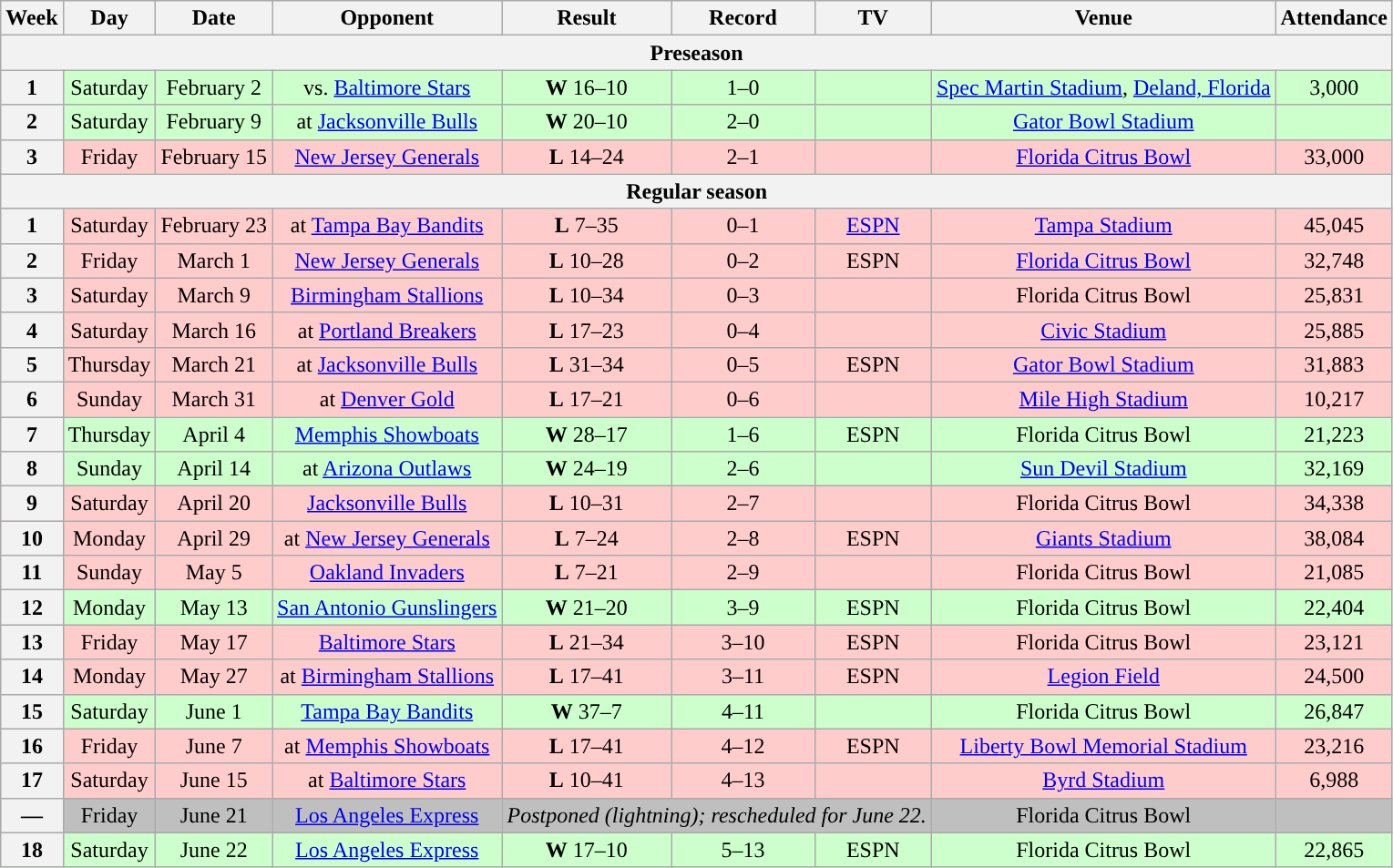<table class="wikitable" style="text-align:center">
<tr>
<th>Week</th>
<th>Day</th>
<th>Date</th>
<th>Opponent</th>
<th>Result</th>
<th>Record</th>
<th>TV</th>
<th>Venue</th>
<th>Attendance</th>
</tr>
<tr>
<th colspan="9">Preseason</th>
</tr>
<tr style="background:#cfc">
<th>1</th>
<td>Saturday</td>
<td>February 2</td>
<td>vs. <a href='#'>Baltimore Stars</a></td>
<td><strong>W</strong> 16–10</td>
<td>1–0</td>
<td></td>
<td><a href='#'>Spec Martin Stadium</a>, <a href='#'>Deland, Florida</a></td>
<td>3,000</td>
</tr>
<tr style="background:#cfc">
<th>2</th>
<td>Saturday</td>
<td>February 9</td>
<td>at <a href='#'>Jacksonville Bulls</a></td>
<td><strong>W</strong> 20–10</td>
<td>2–0</td>
<td></td>
<td><a href='#'>Gator Bowl Stadium</a></td>
<td></td>
</tr>
<tr style="background:#fcc">
<th>3</th>
<td>Friday</td>
<td>February 15</td>
<td><a href='#'>New Jersey Generals</a></td>
<td><strong>L</strong> 14–24</td>
<td>2–1</td>
<td></td>
<td><a href='#'>Florida Citrus Bowl</a></td>
<td>33,000</td>
</tr>
<tr>
<th colspan="9">Regular season</th>
</tr>
<tr style="background:#fcc">
<th>1</th>
<td>Saturday</td>
<td>February 23</td>
<td>at <a href='#'>Tampa Bay Bandits</a></td>
<td><strong>L</strong> 7–35</td>
<td>0–1</td>
<td><a href='#'>ESPN</a></td>
<td><a href='#'>Tampa Stadium</a></td>
<td>45,045</td>
</tr>
<tr style="background:#fcc">
<th>2</th>
<td>Friday</td>
<td>March 1</td>
<td><a href='#'>New Jersey Generals</a></td>
<td><strong>L</strong> 10–28</td>
<td>0–2</td>
<td>ESPN</td>
<td><a href='#'>Florida Citrus Bowl</a></td>
<td>32,748</td>
</tr>
<tr style="background:#fcc">
<th>3</th>
<td>Saturday</td>
<td>March 9</td>
<td><a href='#'>Birmingham Stallions</a></td>
<td><strong>L</strong> 10–34</td>
<td>0–3</td>
<td></td>
<td>Florida Citrus Bowl</td>
<td>25,831</td>
</tr>
<tr style="background:#fcc">
<th>4</th>
<td>Saturday</td>
<td>March 16</td>
<td>at <a href='#'>Portland Breakers</a></td>
<td><strong>L</strong> 17–23</td>
<td>0–4</td>
<td></td>
<td><a href='#'>Civic Stadium</a></td>
<td>25,885</td>
</tr>
<tr style="background:#fcc">
<th>5</th>
<td>Thursday</td>
<td>March 21</td>
<td>at <a href='#'>Jacksonville Bulls</a></td>
<td><strong>L</strong> 31–34 </td>
<td>0–5</td>
<td>ESPN</td>
<td><a href='#'>Gator Bowl Stadium</a></td>
<td>31,883</td>
</tr>
<tr style="background:#fcc">
<th>6</th>
<td>Sunday</td>
<td>March 31</td>
<td>at <a href='#'>Denver Gold</a></td>
<td><strong>L</strong> 17–21</td>
<td>0–6</td>
<td></td>
<td><a href='#'>Mile High Stadium</a></td>
<td>10,217</td>
</tr>
<tr style="background:#cfc">
<th>7</th>
<td>Thursday</td>
<td>April 4</td>
<td><a href='#'>Memphis Showboats</a></td>
<td><strong>W</strong> 28–17</td>
<td>1–6</td>
<td>ESPN</td>
<td>Florida Citrus Bowl</td>
<td>21,223</td>
</tr>
<tr style="background:#cfc">
<th>8</th>
<td>Sunday</td>
<td>April 14</td>
<td>at <a href='#'>Arizona Outlaws</a></td>
<td><strong>W</strong> 24–19</td>
<td>2–6</td>
<td></td>
<td><a href='#'>Sun Devil Stadium</a></td>
<td>32,169</td>
</tr>
<tr style="background:#fcc">
<th>9</th>
<td>Saturday</td>
<td>April 20</td>
<td><a href='#'>Jacksonville Bulls</a></td>
<td><strong>L</strong> 10–31</td>
<td>2–7</td>
<td></td>
<td>Florida Citrus Bowl</td>
<td>34,338</td>
</tr>
<tr style="background:#fcc">
<th>10</th>
<td>Monday</td>
<td>April 29</td>
<td>at <a href='#'>New Jersey Generals</a></td>
<td><strong>L</strong> 7–24</td>
<td>2–8</td>
<td>ESPN</td>
<td><a href='#'>Giants Stadium</a></td>
<td>38,084</td>
</tr>
<tr style="background:#fcc">
<th>11</th>
<td>Sunday</td>
<td>May 5</td>
<td><a href='#'>Oakland Invaders</a></td>
<td><strong>L</strong> 7–21</td>
<td>2–9</td>
<td></td>
<td>Florida Citrus Bowl</td>
<td>21,085</td>
</tr>
<tr style="background:#cfc">
<th>12</th>
<td>Monday</td>
<td>May 13</td>
<td><a href='#'>San Antonio Gunslingers</a></td>
<td><strong>W</strong> 21–20</td>
<td>3–9</td>
<td>ESPN</td>
<td>Florida Citrus Bowl</td>
<td>22,404</td>
</tr>
<tr style="background:#fcc">
<th>13</th>
<td>Friday</td>
<td>May 17</td>
<td><a href='#'>Baltimore Stars</a></td>
<td><strong>L</strong> 21–34</td>
<td>3–10</td>
<td>ESPN</td>
<td>Florida Citrus Bowl</td>
<td>23,121</td>
</tr>
<tr style="background:#fcc">
<th>14</th>
<td>Monday</td>
<td>May 27</td>
<td>at <a href='#'>Birmingham Stallions</a></td>
<td><strong>L</strong> 17–41</td>
<td>3–11</td>
<td>ESPN</td>
<td><a href='#'>Legion Field</a></td>
<td>24,500</td>
</tr>
<tr style="background:#cfc">
<th>15</th>
<td>Saturday</td>
<td>June 1</td>
<td><a href='#'>Tampa Bay Bandits</a></td>
<td><strong>W</strong> 37–7</td>
<td>4–11</td>
<td></td>
<td>Florida Citrus Bowl</td>
<td>26,847</td>
</tr>
<tr style="background:#fcc">
<th>16</th>
<td>Friday</td>
<td>June 7</td>
<td>at <a href='#'>Memphis Showboats</a></td>
<td><strong>L</strong> 17–41</td>
<td>4–12</td>
<td>ESPN</td>
<td><a href='#'>Liberty Bowl Memorial Stadium</a></td>
<td>23,216</td>
</tr>
<tr style="background:#fcc">
<th>17</th>
<td>Saturday</td>
<td>June 15</td>
<td>at <a href='#'>Baltimore Stars</a></td>
<td><strong>L</strong> 10–41</td>
<td>4–13</td>
<td></td>
<td><a href='#'>Byrd Stadium</a></td>
<td>6,988</td>
</tr>
<tr style="text-align:center; background:#BFBFBF;">
<th>—</th>
<td>Friday</td>
<td>June 21</td>
<td><a href='#'>Los Angeles Express</a></td>
<td colspan=3><em>Postponed (lightning); rescheduled for June 22.</em></td>
<td>Florida Citrus Bowl</td>
<td></td>
</tr>
<tr style="background:#cfc">
<th>18</th>
<td>Saturday</td>
<td>June 22</td>
<td><a href='#'>Los Angeles Express</a></td>
<td><strong>W</strong> 17–10</td>
<td>5–13</td>
<td>ESPN</td>
<td>Florida Citrus Bowl</td>
<td>22,865</td>
</tr>
</table>
